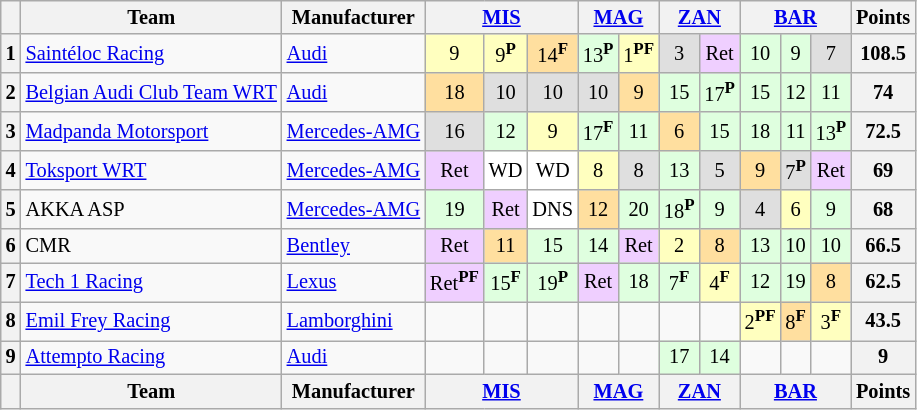<table class="wikitable" style="font-size:85%; text-align:center">
<tr>
<th></th>
<th>Team</th>
<th>Manufacturer</th>
<th colspan=3><a href='#'>MIS</a><br></th>
<th colspan=2><a href='#'>MAG</a><br></th>
<th colspan=2><a href='#'>ZAN</a><br></th>
<th colspan=3><a href='#'>BAR</a><br></th>
<th>Points</th>
</tr>
<tr>
<th>1</th>
<td align=left> <a href='#'>Saintéloc Racing</a></td>
<td align=left><a href='#'>Audi</a></td>
<td style="background:#ffffbf;">9</td>
<td style="background:#ffffbf;">9<sup><strong>P</strong></sup></td>
<td style="background:#ffdf9f;">14<sup><strong>F</strong></sup></td>
<td style="background:#dfffdf;">13<sup><strong>P</strong></sup></td>
<td style="background:#ffffbf;">1<sup><strong>PF</strong></sup></td>
<td style="background:#dfdfdf;">3</td>
<td style="background:#efcfff;">Ret</td>
<td style="background:#dfffdf;">10</td>
<td style="background:#dfffdf;">9</td>
<td style="background:#dfdfdf;">7</td>
<th>108.5</th>
</tr>
<tr>
<th>2</th>
<td align=left> <a href='#'>Belgian Audi Club Team WRT</a></td>
<td align=left><a href='#'>Audi</a></td>
<td style="background:#ffdf9f;">18</td>
<td style="background:#dfdfdf;">10</td>
<td style="background:#dfdfdf;">10</td>
<td style="background:#dfdfdf;">10</td>
<td style="background:#ffdf9f;">9</td>
<td style="background:#dfffdf;">15</td>
<td style="background:#dfffdf;">17<sup><strong>P</strong></sup></td>
<td style="background:#dfffdf;">15</td>
<td style="background:#dfffdf;">12</td>
<td style="background:#dfffdf;">11</td>
<th>74</th>
</tr>
<tr>
<th>3</th>
<td align=left> <a href='#'>Madpanda Motorsport</a></td>
<td align=left><a href='#'>Mercedes-AMG</a></td>
<td style="background:#dfdfdf;">16</td>
<td style="background:#dfffdf;">12</td>
<td style="background:#ffffbf;">9</td>
<td style="background:#dfffdf;">17<sup><strong>F</strong></sup></td>
<td style="background:#dfffdf;">11</td>
<td style="background:#ffdf9f;">6</td>
<td style="background:#dfffdf;">15</td>
<td style="background:#dfffdf;">18</td>
<td style="background:#dfffdf;">11</td>
<td style="background:#dfffdf;">13<sup><strong>P</strong></sup></td>
<th>72.5</th>
</tr>
<tr>
<th>4</th>
<td align=left> <a href='#'>Toksport WRT</a></td>
<td align=left><a href='#'>Mercedes-AMG</a></td>
<td style="background:#efcfff;">Ret</td>
<td style="background:#ffffff;">WD</td>
<td style="background:#ffffff;">WD</td>
<td style="background:#ffffbf;">8</td>
<td style="background:#dfdfdf;">8</td>
<td style="background:#dfffdf;">13</td>
<td style="background:#dfdfdf;">5</td>
<td style="background:#ffdf9f;">9</td>
<td style="background:#dfdfdf;">7<sup><strong>P</strong></sup></td>
<td style="background:#efcfff;">Ret</td>
<th>69</th>
</tr>
<tr>
<th>5</th>
<td align=left> AKKA ASP</td>
<td align=left><a href='#'>Mercedes-AMG</a></td>
<td style="background:#dfffdf;">19</td>
<td style="background:#efcfff;">Ret</td>
<td style="background:#ffffff;">DNS</td>
<td style="background:#ffdf9f;">12</td>
<td style="background:#dfffdf;">20</td>
<td style="background:#dfffdf;">18<sup><strong>P</strong></sup></td>
<td style="background:#dfffdf;">9</td>
<td style="background:#dfdfdf;">4</td>
<td style="background:#ffffbf;">6</td>
<td style="background:#dfffdf;">9</td>
<th>68</th>
</tr>
<tr>
<th>6</th>
<td align=left> CMR</td>
<td align=left><a href='#'>Bentley</a></td>
<td style="background:#efcfff;">Ret</td>
<td style="background:#ffdf9f;">11</td>
<td style="background:#dfffdf;">15</td>
<td style="background:#dfffdf;">14</td>
<td style="background:#efcfff;">Ret</td>
<td style="background:#ffffbf;">2</td>
<td style="background:#ffdf9f;">8</td>
<td style="background:#dfffdf;">13</td>
<td style="background:#dfffdf;">10</td>
<td style="background:#dfffdf;">10</td>
<th>66.5</th>
</tr>
<tr>
<th>7</th>
<td align=left> <a href='#'>Tech 1 Racing</a></td>
<td align=left><a href='#'>Lexus</a></td>
<td style="background:#efcfff;">Ret<sup><strong>PF</strong></sup></td>
<td style="background:#dfffdf;">15<sup><strong>F</strong></sup></td>
<td style="background:#dfffdf;">19<sup><strong>P</strong></sup></td>
<td style="background:#efcfff;">Ret</td>
<td style="background:#dfffdf;">18</td>
<td style="background:#dfffdf;">7<sup><strong>F</strong></sup></td>
<td style="background:#ffffbf;">4<sup><strong>F</strong></sup></td>
<td style="background:#dfffdf;">12</td>
<td style="background:#dfffdf;">19</td>
<td style="background:#ffdf9f;">8</td>
<th>62.5</th>
</tr>
<tr>
<th>8</th>
<td align=left> <a href='#'>Emil Frey Racing</a></td>
<td align=left><a href='#'>Lamborghini</a></td>
<td></td>
<td></td>
<td></td>
<td></td>
<td></td>
<td></td>
<td></td>
<td style="background:#ffffbf;">2<sup><strong>PF</strong></sup></td>
<td style="background:#ffdf9f;">8<sup><strong>F</strong></sup></td>
<td style="background:#ffffbf;">3<sup><strong>F</strong></sup></td>
<th>43.5</th>
</tr>
<tr>
<th>9</th>
<td align=left> <a href='#'>Attempto Racing</a></td>
<td align=left><a href='#'>Audi</a></td>
<td></td>
<td></td>
<td></td>
<td></td>
<td></td>
<td style="background:#dfffdf;">17</td>
<td style="background:#dfffdf;">14</td>
<td></td>
<td></td>
<td></td>
<th>9</th>
</tr>
<tr>
<th></th>
<th>Team</th>
<th>Manufacturer</th>
<th colspan=3><a href='#'>MIS</a><br></th>
<th colspan=2><a href='#'>MAG</a><br></th>
<th colspan=2><a href='#'>ZAN</a><br></th>
<th colspan=3><a href='#'>BAR</a><br></th>
<th>Points</th>
</tr>
</table>
